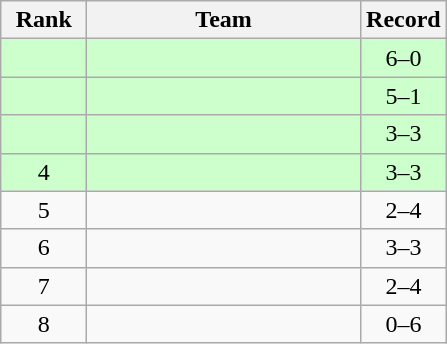<table class="wikitable" style="text-align: center">
<tr>
<th width=50>Rank</th>
<th width=175>Team</th>
<th width=50>Record</th>
</tr>
<tr bgcolor=#ccffcc>
<td></td>
<td align=left></td>
<td>6–0</td>
</tr>
<tr bgcolor=#ccffcc>
<td></td>
<td align=left></td>
<td>5–1</td>
</tr>
<tr bgcolor=#ccffcc>
<td></td>
<td align=left></td>
<td>3–3</td>
</tr>
<tr bgcolor=#ccffcc>
<td>4</td>
<td align=left></td>
<td>3–3</td>
</tr>
<tr>
<td>5</td>
<td align=left></td>
<td>2–4</td>
</tr>
<tr>
<td>6</td>
<td align=left></td>
<td>3–3</td>
</tr>
<tr>
<td>7</td>
<td align=left></td>
<td>2–4</td>
</tr>
<tr>
<td>8</td>
<td align=left></td>
<td>0–6</td>
</tr>
</table>
